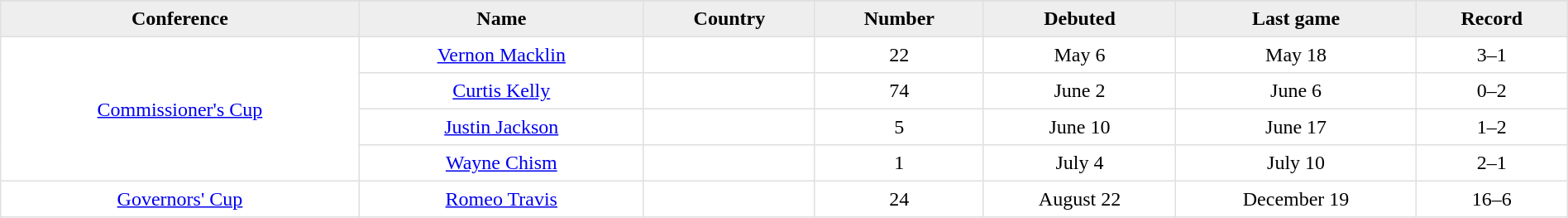<table border=1 style="border-collapse:collapse; text-align: center; width: 100%" bordercolor="#DFDFDF"  cellpadding="5">
<tr>
</tr>
<tr bgcolor="eeeeee">
<th>Conference</th>
<th>Name</th>
<th>Country</th>
<th>Number</th>
<th>Debuted</th>
<th>Last game</th>
<th>Record</th>
</tr>
<tr>
<td rowspan=4><a href='#'>Commissioner's Cup</a></td>
<td><a href='#'>Vernon Macklin</a></td>
<td></td>
<td>22</td>
<td>May 6<br></td>
<td>May 18<br></td>
<td>3–1</td>
</tr>
<tr>
<td><a href='#'>Curtis Kelly</a></td>
<td></td>
<td>74</td>
<td>June 2<br></td>
<td>June 6<br></td>
<td>0–2</td>
</tr>
<tr>
<td><a href='#'>Justin Jackson</a></td>
<td></td>
<td>5</td>
<td>June 10<br></td>
<td>June 17<br></td>
<td>1–2</td>
</tr>
<tr>
<td><a href='#'>Wayne Chism</a></td>
<td></td>
<td>1</td>
<td>July 4<br></td>
<td>July 10<br></td>
<td>2–1</td>
</tr>
<tr>
<td><a href='#'>Governors' Cup</a></td>
<td><a href='#'>Romeo Travis</a></td>
<td></td>
<td>24</td>
<td>August 22<br></td>
<td>December 19<br></td>
<td>16–6</td>
</tr>
</table>
